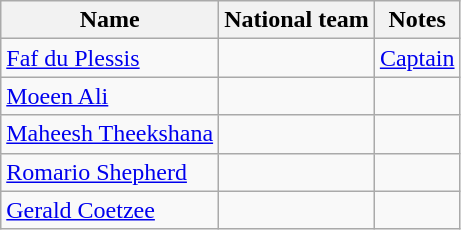<table class="wikitable">
<tr>
<th>Name</th>
<th>National team</th>
<th>Notes</th>
</tr>
<tr>
<td><a href='#'>Faf du Plessis</a></td>
<td></td>
<td><a href='#'>Captain</a></td>
</tr>
<tr>
<td><a href='#'>Moeen Ali</a></td>
<td></td>
<td></td>
</tr>
<tr>
<td><a href='#'>Maheesh Theekshana</a></td>
<td></td>
<td></td>
</tr>
<tr>
<td><a href='#'>Romario Shepherd</a></td>
<td></td>
<td></td>
</tr>
<tr>
<td><a href='#'>Gerald Coetzee</a></td>
<td></td>
<td></td>
</tr>
</table>
